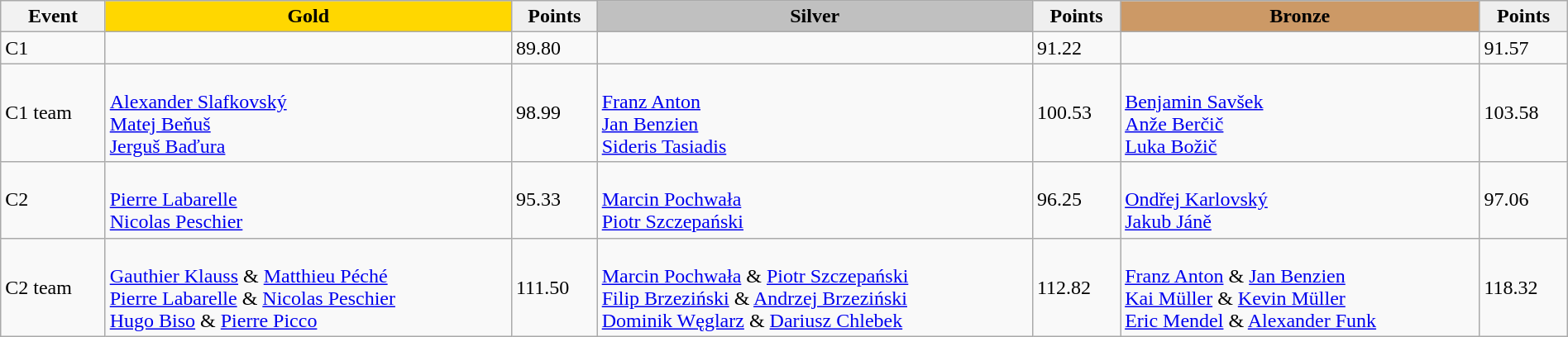<table class="wikitable" width=100%>
<tr>
<th>Event</th>
<td align=center bgcolor="gold"><strong>Gold</strong></td>
<td align=center bgcolor="EFEFEF"><strong>Points</strong></td>
<td align=center bgcolor="silver"><strong>Silver</strong></td>
<td align=center bgcolor="EFEFEF"><strong>Points</strong></td>
<td align=center bgcolor="CC9966"><strong>Bronze</strong></td>
<td align=center bgcolor="EFEFEF"><strong>Points</strong></td>
</tr>
<tr>
<td>C1</td>
<td></td>
<td>89.80</td>
<td></td>
<td>91.22</td>
<td></td>
<td>91.57</td>
</tr>
<tr>
<td>C1 team</td>
<td><br><a href='#'>Alexander Slafkovský</a><br><a href='#'>Matej Beňuš</a><br><a href='#'>Jerguš Baďura</a></td>
<td>98.99</td>
<td><br><a href='#'>Franz Anton</a><br><a href='#'>Jan Benzien</a><br><a href='#'>Sideris Tasiadis</a></td>
<td>100.53</td>
<td><br><a href='#'>Benjamin Savšek</a><br><a href='#'>Anže Berčič</a><br><a href='#'>Luka Božič</a></td>
<td>103.58</td>
</tr>
<tr>
<td>C2</td>
<td><br><a href='#'>Pierre Labarelle</a><br><a href='#'>Nicolas Peschier</a></td>
<td>95.33</td>
<td><br><a href='#'>Marcin Pochwała</a><br><a href='#'>Piotr Szczepański</a></td>
<td>96.25</td>
<td><br><a href='#'>Ondřej Karlovský</a><br><a href='#'>Jakub Jáně</a></td>
<td>97.06</td>
</tr>
<tr>
<td>C2 team</td>
<td><br><a href='#'>Gauthier Klauss</a> & <a href='#'>Matthieu Péché</a><br><a href='#'>Pierre Labarelle</a> & <a href='#'>Nicolas Peschier</a><br><a href='#'>Hugo Biso</a> & <a href='#'>Pierre Picco</a></td>
<td>111.50</td>
<td><br><a href='#'>Marcin Pochwała</a> & <a href='#'>Piotr Szczepański</a><br><a href='#'>Filip Brzeziński</a> & <a href='#'>Andrzej Brzeziński</a><br><a href='#'>Dominik Węglarz</a> & <a href='#'>Dariusz Chlebek</a></td>
<td>112.82</td>
<td><br><a href='#'>Franz Anton</a> & <a href='#'>Jan Benzien</a><br><a href='#'>Kai Müller</a> & <a href='#'>Kevin Müller</a><br><a href='#'>Eric Mendel</a> & <a href='#'>Alexander Funk</a></td>
<td>118.32</td>
</tr>
</table>
